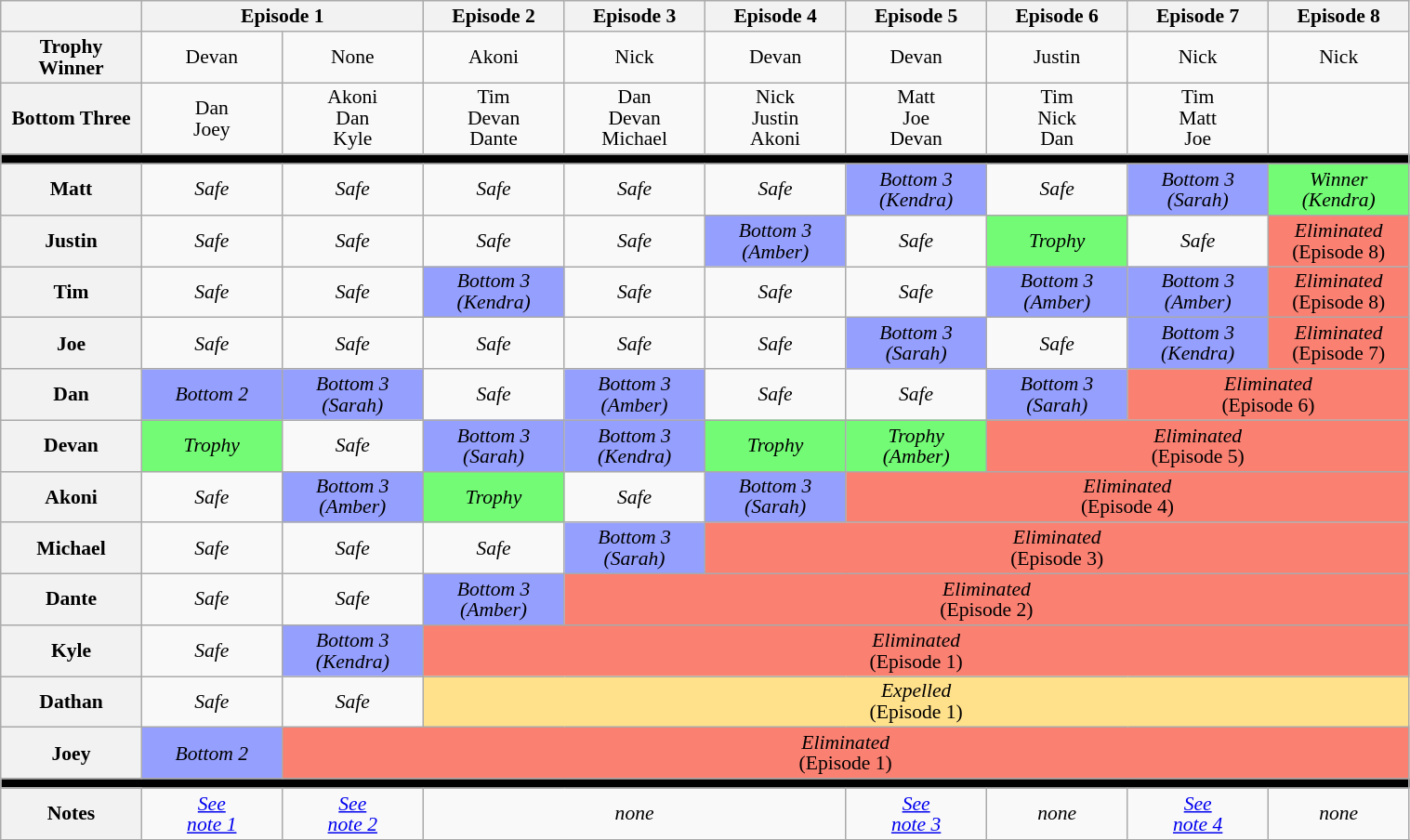<table class="wikitable" style="text-align:center; width: 80%; font-size:90%; line-height:15px;">
<tr>
<th style="width:8%"></th>
<th colspan=2 style="width:16%">Episode 1</th>
<th style="width:8%">Episode 2</th>
<th style="width:8%">Episode 3</th>
<th style="width:8%">Episode 4</th>
<th style="width:8%">Episode 5</th>
<th style="width:8%">Episode 6</th>
<th style="width:8%">Episode 7</th>
<th style="width:8%">Episode 8</th>
</tr>
<tr>
<th colspan="1">Trophy Winner</th>
<td>Devan</td>
<td>None</td>
<td>Akoni</td>
<td>Nick</td>
<td>Devan</td>
<td>Devan</td>
<td>Justin</td>
<td>Nick</td>
<td>Nick</td>
</tr>
<tr>
<th colspan="1">Bottom Three</th>
<td>Dan<br>Joey</td>
<td>Akoni<br>Dan<br>Kyle</td>
<td>Tim<br>Devan<br>Dante</td>
<td>Dan<br>Devan<br>Michael</td>
<td>Nick<br>Justin<br>Akoni</td>
<td>Matt<br>Joe<br>Devan</td>
<td>Tim<br>Nick<br>Dan</td>
<td>Tim<br>Matt<br>Joe</td>
<td></td>
</tr>
<tr>
<th style="background:#000000;" colspan="10"></th>
</tr>
<tr>
</tr>
<tr>
<th>Matt</th>
<td><em>Safe</em></td>
<td><em>Safe</em></td>
<td><em>Safe</em></td>
<td><em>Safe</em></td>
<td><em>Safe</em></td>
<td style="background:#959FFD;"><em>Bottom 3<br>(Kendra)</em></td>
<td><em>Safe</em></td>
<td style="background:#959FFD;"><em>Bottom 3<br>(Sarah)</em></td>
<td style="background:#73fb76;"><em>Winner<br>(Kendra)</em></td>
</tr>
<tr>
<th>Justin</th>
<td><em>Safe</em></td>
<td><em>Safe</em></td>
<td><em>Safe</em></td>
<td><em>Safe</em></td>
<td style="background:#959FFD;"><em>Bottom 3<br>(Amber)</em></td>
<td><em>Safe</em></td>
<td style="background:#73fb76;"><em>Trophy</em></td>
<td><em>Safe</em></td>
<td style="background:#FA8072; text-align:center" colspan=1><em>Eliminated</em><br>(Episode 8)</td>
</tr>
<tr>
<th>Tim</th>
<td><em>Safe</em></td>
<td><em>Safe</em></td>
<td style="background:#959FFD;"><em>Bottom 3<br>(Kendra)</em></td>
<td><em>Safe</em></td>
<td><em>Safe</em></td>
<td><em>Safe</em></td>
<td style="background:#959FFD;"><em>Bottom 3<br>(Amber)</em></td>
<td style="background:#959FFD;"><em>Bottom 3<br>(Amber)</em></td>
<td style="background:#FA8072; text-align:center" colspan=1><em>Eliminated</em><br>(Episode 8)</td>
</tr>
<tr>
<th>Joe</th>
<td><em>Safe</em></td>
<td><em>Safe</em></td>
<td><em>Safe</em></td>
<td><em>Safe</em></td>
<td><em>Safe</em></td>
<td style="background:#959FFD;"><em>Bottom 3<br>(Sarah)</em></td>
<td><em>Safe</em></td>
<td style="background:#959FFD;"><em>Bottom 3<br>(Kendra)</em></td>
<td style="background:#FA8072; text-align:center" colspan=1><em>Eliminated</em><br>(Episode 7)</td>
</tr>
<tr>
<th>Dan</th>
<td style="background:#959FFD;"><em>Bottom 2</em></td>
<td style="background:#959FFD;"><em>Bottom 3<br>(Sarah)</em></td>
<td><em>Safe</em></td>
<td style="background:#959FFD;"><em>Bottom 3<br>(Amber)</em></td>
<td><em>Safe</em></td>
<td><em>Safe</em></td>
<td style="background:#959FFD;"><em>Bottom 3<br>(Sarah)</em></td>
<td style="background:#FA8072; text-align:center" colspan=2><em>Eliminated</em><br>(Episode 6)</td>
</tr>
<tr>
<th>Devan</th>
<td style="background:#73fb76;"><em>Trophy</em></td>
<td><em>Safe</em></td>
<td style="background:#959FFD;"><em>Bottom 3<br>(Sarah)</em></td>
<td style="background:#959FFD;"><em>Bottom 3<br>(Kendra)</em></td>
<td style="background:#73fb76;"><em>Trophy</em></td>
<td style="background:#73fb76;"><em>Trophy<br>(Amber)</em></td>
<td style="background:#FA8072; text-align:center" colspan=3><em>Eliminated</em><br>(Episode 5)</td>
</tr>
<tr>
<th>Akoni</th>
<td><em>Safe</em></td>
<td style="background:#959FFD;"><em>Bottom 3<br>(Amber)</em></td>
<td style="background:#73fb76;"><em>Trophy</em></td>
<td><em>Safe</em></td>
<td style="background:#959FFD;"><em>Bottom 3<br>(Sarah)</em></td>
<td style="background:#FA8072; text-align:center" colspan=4><em>Eliminated</em><br>(Episode 4)</td>
</tr>
<tr>
<th>Michael</th>
<td><em>Safe</em></td>
<td><em>Safe</em></td>
<td><em>Safe</em></td>
<td style="background:#959FFD;"><em>Bottom 3<br>(Sarah)</em></td>
<td style="background:#FA8072; text-align:center" colspan=5><em>Eliminated</em><br>(Episode 3)</td>
</tr>
<tr>
<th>Dante</th>
<td><em>Safe</em></td>
<td><em>Safe</em></td>
<td style="background:#959FFD;"><em>Bottom 3<br>(Amber)</em></td>
<td style="background:#FA8072; text-align:center" colspan=6><em>Eliminated</em><br>(Episode 2)</td>
</tr>
<tr>
<th>Kyle</th>
<td><em>Safe</em></td>
<td style="background:#959FFD;"><em>Bottom 3<br>(Kendra)</em></td>
<td style="background:#FA8072; text-align:center" colspan=7><em>Eliminated</em><br>(Episode 1)</td>
</tr>
<tr>
<th>Dathan</th>
<td><em>Safe</em></td>
<td><em>Safe</em></td>
<td style="background:#FFE08B; text-align:center" colspan=7><em>Expelled</em><br>(Episode 1)</td>
</tr>
<tr>
<th>Joey</th>
<td style="background:#959FFD;"><em>Bottom 2</em></td>
<td style="background:#FA8072; text-align:center" colspan=8><em>Eliminated</em><br>(Episode 1)</td>
</tr>
<tr>
<th style="background:#000000;" colspan="10"></th>
</tr>
<tr>
<th colspan="1">Notes</th>
<td><em><a href='#'>See<br>note 1</a></em></td>
<td><em><a href='#'>See<br>note 2</a></em></td>
<td colspan=3><em>none</em></td>
<td><em><a href='#'>See<br>note 3</a></em></td>
<td colspan=1><em>none</em></td>
<td><em><a href='#'>See<br>note 4</a></em></td>
<td colspan=5><em>none</em></td>
</tr>
<tr>
</tr>
</table>
